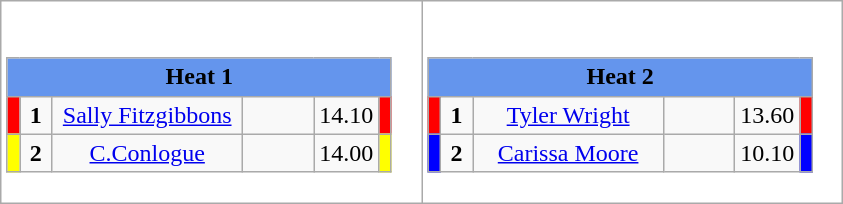<table class="wikitable" style="background:#fff;">
<tr>
<td><div><br><table class="wikitable">
<tr>
<td colspan="6"  style="text-align:center; background:#6495ed;"><strong>Heat 1</strong></td>
</tr>
<tr>
<td style="width:01px; background: #f00;"></td>
<td style="width:14px; text-align:center;"><strong>1</strong></td>
<td style="width:120px; text-align:center;"><a href='#'>Sally Fitzgibbons</a></td>
<td style="width:40px; text-align:center;"></td>
<td style="width:20px; text-align:center;">14.10</td>
<td style="width:01px; background: #f00;"></td>
</tr>
<tr>
<td style="width:01px; background: #ff0;"></td>
<td style="width:14px; text-align:center;"><strong>2</strong></td>
<td style="width:120px; text-align:center;"><a href='#'>C.Conlogue</a></td>
<td style="width:40px; text-align:center;"></td>
<td style="width:20px; text-align:center;">14.00</td>
<td style="width:01px; background: #ff0;"></td>
</tr>
</table>
</div></td>
<td><div><br><table class="wikitable">
<tr>
<td colspan="6"  style="text-align:center; background:#6495ed;"><strong>Heat 2</strong></td>
</tr>
<tr>
<td style="width:01px; background: #f00;"></td>
<td style="width:14px; text-align:center;"><strong>1</strong></td>
<td style="width:120px; text-align:center;"><a href='#'>Tyler Wright</a></td>
<td style="width:40px; text-align:center;"></td>
<td style="width:20px; text-align:center;">13.60</td>
<td style="width:01px; background: #f00;"></td>
</tr>
<tr>
<td style="width:01px; background: #00f;"></td>
<td style="width:14px; text-align:center;"><strong>2</strong></td>
<td style="width:120px; text-align:center;"><a href='#'>Carissa Moore</a></td>
<td style="width:40px; text-align:center;"></td>
<td style="width:20px; text-align:center;">10.10</td>
<td style="width:01px; background: #00f;"></td>
</tr>
</table>
</div></td>
</tr>
</table>
